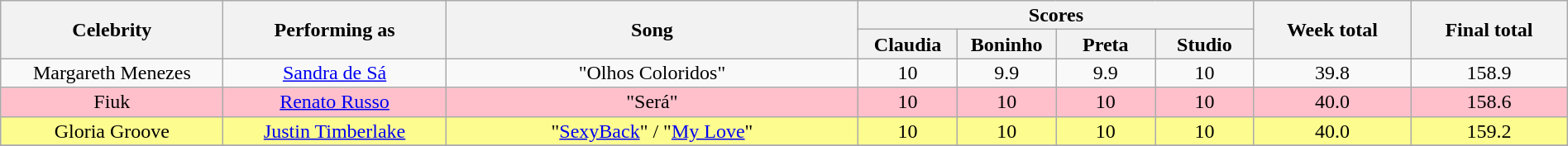<table class="wikitable" style="font-size:100%; line-height:16px; text-align:center" width="100%">
<tr>
<th rowspan=2 width="13.5%">Celebrity</th>
<th rowspan=2 width="13.5%">Performing as</th>
<th rowspan=2 width="25.0%">Song</th>
<th colspan=4 width="24.0%">Scores</th>
<th rowspan=2 width="09.5%">Week total</th>
<th rowspan=2 width="09.5%">Final total</th>
</tr>
<tr>
<th width="06.0%">Claudia</th>
<th width="06.0%">Boninho</th>
<th width="06.0%">Preta</th>
<th width="06.0%">Studio</th>
</tr>
<tr>
<td>Margareth Menezes</td>
<td><a href='#'>Sandra de Sá</a></td>
<td>"Olhos Coloridos"</td>
<td>10</td>
<td>9.9</td>
<td>9.9</td>
<td>10</td>
<td>39.8</td>
<td>158.9</td>
</tr>
<tr bgcolor="#ffc0cb">
<td>Fiuk</td>
<td><a href='#'>Renato Russo</a></td>
<td>"Será"</td>
<td>10</td>
<td>10</td>
<td>10</td>
<td>10</td>
<td>40.0</td>
<td>158.6</td>
</tr>
<tr bgcolor="#fdfc8f">
<td>Gloria Groove</td>
<td><a href='#'>Justin Timberlake</a></td>
<td>"<a href='#'>SexyBack</a>" / "<a href='#'>My Love</a>"</td>
<td>10</td>
<td>10</td>
<td>10</td>
<td>10</td>
<td>40.0</td>
<td>159.2</td>
</tr>
<tr>
</tr>
</table>
